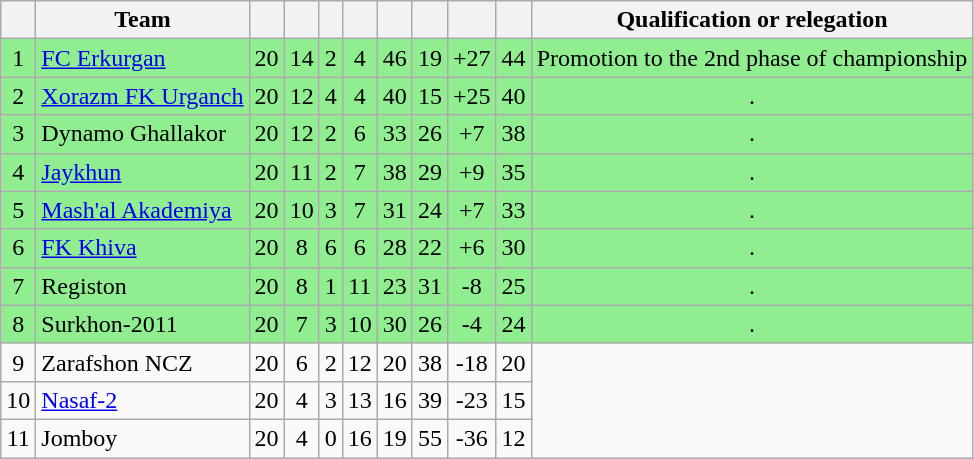<table class="wikitable sortable" style="text-align:center; font-size:100%;">
<tr>
<th></th>
<th>Team</th>
<th></th>
<th></th>
<th></th>
<th></th>
<th></th>
<th></th>
<th></th>
<th></th>
<th>Qualification or relegation</th>
</tr>
<tr align="center" bgcolor="#90EE90">
<td>1</td>
<td align="left"><a href='#'>FC Erkurgan</a></td>
<td>20</td>
<td>14</td>
<td>2</td>
<td>4</td>
<td>46</td>
<td>19</td>
<td>+27</td>
<td>44</td>
<td>Promotion to the 2nd phase of championship</td>
</tr>
<tr align="center" bgcolor="#90EE90">
<td>2</td>
<td align="left"><a href='#'>Xorazm FK Urganch</a></td>
<td>20</td>
<td>12</td>
<td>4</td>
<td>4</td>
<td>40</td>
<td>15</td>
<td>+25</td>
<td>40</td>
<td>.</td>
</tr>
<tr align="center" bgcolor="#90EE90">
<td>3</td>
<td align="left">Dynamo Ghallakor</td>
<td>20</td>
<td>12</td>
<td>2</td>
<td>6</td>
<td>33</td>
<td>26</td>
<td>+7</td>
<td>38</td>
<td>.</td>
</tr>
<tr align="center" bgcolor="#90EE90">
<td>4</td>
<td align="left"><a href='#'>Jaykhun</a></td>
<td>20</td>
<td>11</td>
<td>2</td>
<td>7</td>
<td>38</td>
<td>29</td>
<td>+9</td>
<td>35</td>
<td>.</td>
</tr>
<tr align="center" bgcolor="#90EE90">
<td>5</td>
<td align="left"><a href='#'>Mash'al Akademiya</a></td>
<td>20</td>
<td>10</td>
<td>3</td>
<td>7</td>
<td>31</td>
<td>24</td>
<td>+7</td>
<td>33</td>
<td>.</td>
</tr>
<tr align="center" bgcolor="#90EE90">
<td>6</td>
<td align="left"><a href='#'>FK Khiva</a></td>
<td>20</td>
<td>8</td>
<td>6</td>
<td>6</td>
<td>28</td>
<td>22</td>
<td>+6</td>
<td>30</td>
<td>.</td>
</tr>
<tr align="center" bgcolor="#90EE90">
<td>7</td>
<td align="left">Registon</td>
<td>20</td>
<td>8</td>
<td>1</td>
<td>11</td>
<td>23</td>
<td>31</td>
<td>-8</td>
<td>25</td>
<td>.</td>
</tr>
<tr align="center" bgcolor="#90EE90">
<td>8</td>
<td align="left">Surkhon-2011</td>
<td>20</td>
<td>7</td>
<td>3</td>
<td>10</td>
<td>30</td>
<td>26</td>
<td>-4</td>
<td>24</td>
<td>.</td>
</tr>
<tr align="center" bgcolor="">
<td>9</td>
<td align="left">Zarafshon NCZ</td>
<td>20</td>
<td>6</td>
<td>2</td>
<td>12</td>
<td>20</td>
<td>38</td>
<td>-18</td>
<td>20</td>
</tr>
<tr align="center" bgcolor="">
<td>10</td>
<td align="left"><a href='#'>Nasaf-2</a></td>
<td>20</td>
<td>4</td>
<td>3</td>
<td>13</td>
<td>16</td>
<td>39</td>
<td>-23</td>
<td>15</td>
</tr>
<tr align="center" bgcolor="">
<td>11</td>
<td align="left">Jomboy</td>
<td>20</td>
<td>4</td>
<td>0</td>
<td>16</td>
<td>19</td>
<td>55</td>
<td>-36</td>
<td>12</td>
</tr>
</table>
